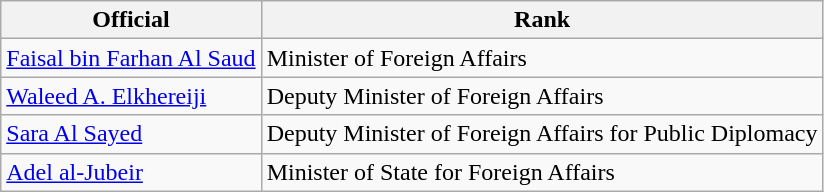<table class=wikitable>
<tr>
<th>Official</th>
<th>Rank</th>
</tr>
<tr>
<td><a href='#'>Faisal bin Farhan Al Saud</a></td>
<td>Minister of Foreign Affairs</td>
</tr>
<tr>
<td><a href='#'>Waleed A. Elkhereiji</a></td>
<td>Deputy Minister of Foreign Affairs</td>
</tr>
<tr>
<td><a href='#'>Sara Al Sayed</a></td>
<td>Deputy Minister of Foreign Affairs for Public Diplomacy</td>
</tr>
<tr>
<td><a href='#'>Adel al-Jubeir</a></td>
<td>Minister of State for Foreign Affairs</td>
</tr>
</table>
